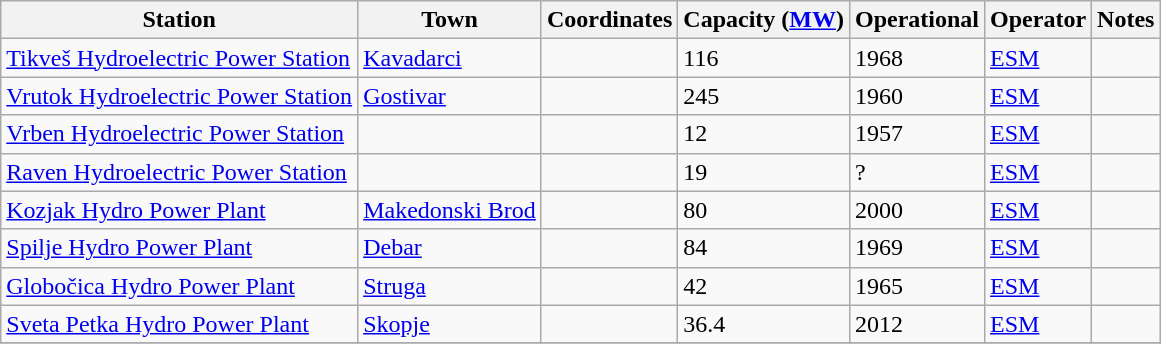<table class="wikitable sortable">
<tr>
<th>Station</th>
<th>Town</th>
<th>Coordinates</th>
<th>Capacity (<a href='#'>MW</a>)</th>
<th>Operational</th>
<th>Operator</th>
<th>Notes</th>
</tr>
<tr>
<td><a href='#'>Tikveš Hydroelectric Power Station</a></td>
<td><a href='#'>Kavadarci</a></td>
<td></td>
<td>116</td>
<td>1968</td>
<td><a href='#'>ESM</a></td>
<td></td>
</tr>
<tr>
<td><a href='#'>Vrutok Hydroelectric Power Station</a></td>
<td><a href='#'>Gostivar</a></td>
<td></td>
<td>245</td>
<td>1960</td>
<td><a href='#'>ESM</a></td>
<td></td>
</tr>
<tr>
<td><a href='#'>Vrben Hydroelectric Power Station</a></td>
<td></td>
<td></td>
<td>12</td>
<td>1957</td>
<td><a href='#'>ESM</a></td>
<td></td>
</tr>
<tr>
<td><a href='#'>Raven Hydroelectric Power Station</a></td>
<td></td>
<td></td>
<td>19</td>
<td>?</td>
<td><a href='#'>ESM</a></td>
<td></td>
</tr>
<tr>
<td><a href='#'>Kozjak Hydro Power Plant</a></td>
<td><a href='#'>Makedonski Brod</a></td>
<td></td>
<td>80</td>
<td>2000</td>
<td><a href='#'>ESM</a></td>
<td></td>
</tr>
<tr>
<td><a href='#'>Spilje Hydro Power Plant</a></td>
<td><a href='#'>Debar</a></td>
<td></td>
<td>84</td>
<td>1969</td>
<td><a href='#'>ESM</a></td>
<td></td>
</tr>
<tr>
<td><a href='#'>Globočica Hydro Power Plant</a></td>
<td><a href='#'>Struga</a></td>
<td></td>
<td>42</td>
<td>1965</td>
<td><a href='#'>ESM</a></td>
<td></td>
</tr>
<tr>
<td><a href='#'>Sveta Petka Hydro Power Plant</a></td>
<td><a href='#'>Skopje</a></td>
<td></td>
<td>36.4</td>
<td>2012</td>
<td><a href='#'>ESM</a></td>
<td></td>
</tr>
<tr>
</tr>
</table>
